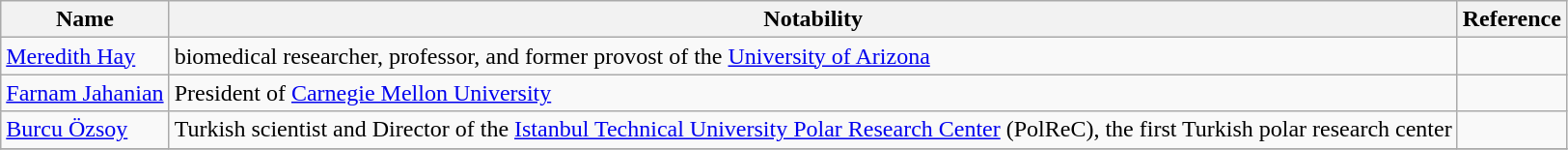<table class="wikitable sortable">
<tr>
<th>Name</th>
<th>Notability</th>
<th>Reference</th>
</tr>
<tr>
<td><a href='#'>Meredith Hay</a></td>
<td>biomedical researcher, professor, and former provost of the <a href='#'>University of Arizona</a></td>
<td></td>
</tr>
<tr>
<td><a href='#'>Farnam Jahanian</a></td>
<td>President of <a href='#'>Carnegie Mellon University</a></td>
<td></td>
</tr>
<tr>
<td><a href='#'>Burcu Özsoy</a></td>
<td>Turkish scientist and Director of the <a href='#'>Istanbul Technical University Polar Research Center</a> (PolReC), the first Turkish polar research center</td>
<td></td>
</tr>
<tr>
</tr>
</table>
